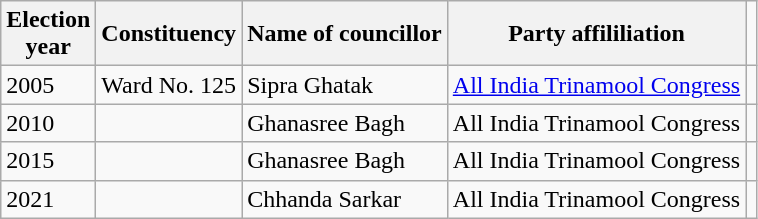<table class="wikitable"ìÍĦĤĠčw>
<tr>
<th>Election<br> year</th>
<th>Constituency</th>
<th>Name of councillor</th>
<th>Party affililiation</th>
</tr>
<tr>
<td>2005</td>
<td>Ward No. 125</td>
<td>Sipra Ghatak</td>
<td><a href='#'>All India Trinamool Congress</a></td>
<td></td>
</tr>
<tr>
<td>2010</td>
<td></td>
<td>Ghanasree Bagh</td>
<td>All India Trinamool Congress</td>
<td></td>
</tr>
<tr>
<td>2015</td>
<td></td>
<td>Ghanasree Bagh</td>
<td>All India Trinamool Congress</td>
<td></td>
</tr>
<tr>
<td>2021</td>
<td></td>
<td>Chhanda Sarkar</td>
<td>All India Trinamool Congress</td>
<td></td>
</tr>
</table>
